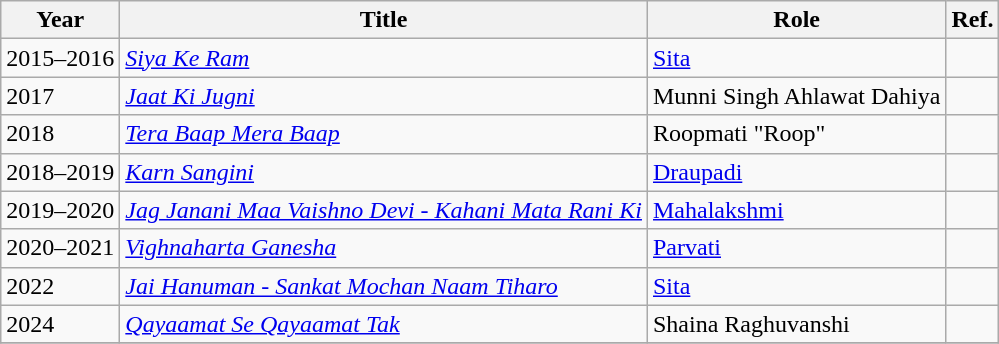<table class="wikitable sortable">
<tr>
<th>Year</th>
<th>Title</th>
<th>Role</th>
<th class="unsortable">Ref.</th>
</tr>
<tr>
<td>2015–2016</td>
<td><em><a href='#'>Siya Ke Ram</a></em></td>
<td><a href='#'>Sita</a></td>
<td></td>
</tr>
<tr>
<td>2017</td>
<td><em><a href='#'>Jaat Ki Jugni</a></em></td>
<td>Munni Singh Ahlawat Dahiya</td>
<td></td>
</tr>
<tr>
<td>2018</td>
<td><em><a href='#'>Tera Baap Mera Baap</a></em></td>
<td>Roopmati "Roop"</td>
<td></td>
</tr>
<tr>
<td>2018–2019</td>
<td><em><a href='#'>Karn Sangini</a></em></td>
<td><a href='#'>Draupadi</a></td>
<td></td>
</tr>
<tr>
<td>2019–2020</td>
<td><em><a href='#'>Jag Janani Maa Vaishno Devi - Kahani Mata Rani Ki</a></em></td>
<td><a href='#'>Mahalakshmi</a></td>
<td></td>
</tr>
<tr>
<td>2020–2021</td>
<td><em><a href='#'>Vighnaharta Ganesha</a></em></td>
<td><a href='#'>Parvati</a></td>
<td></td>
</tr>
<tr>
<td>2022</td>
<td><em><a href='#'>Jai Hanuman - Sankat Mochan Naam Tiharo</a></em></td>
<td><a href='#'>Sita</a></td>
<td></td>
</tr>
<tr>
<td>2024</td>
<td><em><a href='#'>Qayaamat Se Qayaamat Tak</a></em></td>
<td>Shaina Raghuvanshi</td>
<td></td>
</tr>
<tr>
</tr>
</table>
